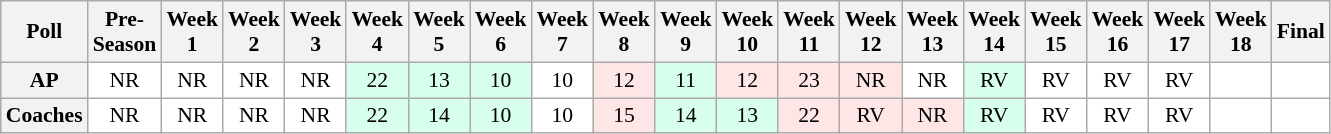<table class="wikitable" style="white-space:nowrap;font-size:90%">
<tr>
<th>Poll</th>
<th>Pre-<br>Season</th>
<th>Week<br>1</th>
<th>Week<br>2</th>
<th>Week<br>3</th>
<th>Week<br>4</th>
<th>Week<br>5</th>
<th>Week<br>6</th>
<th>Week<br>7</th>
<th>Week<br>8</th>
<th>Week<br>9</th>
<th>Week<br>10</th>
<th>Week<br>11</th>
<th>Week<br>12</th>
<th>Week<br>13</th>
<th>Week<br>14</th>
<th>Week<br>15</th>
<th>Week<br>16</th>
<th>Week<br>17</th>
<th>Week<br>18</th>
<th>Final</th>
</tr>
<tr style="text-align:center;">
<th>AP</th>
<td style="background:#FFF;">NR</td>
<td style="background:#FFF;">NR</td>
<td style="background:#FFF;">NR</td>
<td style="background:#FFF;">NR</td>
<td style="background:#D8FFEB;">22</td>
<td style="background:#D8FFEB;">13</td>
<td style="background:#D8FFEB;">10</td>
<td style="background:#FFF;">10</td>
<td style="background:#FFE6E6;">12</td>
<td style="background:#D8FFEB;">11</td>
<td style="background:#FFE6E6;">12</td>
<td style="background:#FFE6E6;">23</td>
<td style="background:#FFE6E6;">NR</td>
<td style="background:#FFF;">NR</td>
<td style="background:#D8FFEB;">RV</td>
<td style="background:#FFF;">RV</td>
<td style="background:#FFF;">RV</td>
<td style="background:#FFF;">RV</td>
<td style="background:#FFF;"></td>
<td style="background:#FFF;"></td>
</tr>
<tr style="text-align:center;">
<th>Coaches</th>
<td style="background:#FFF;">NR</td>
<td style="background:#FFF;">NR</td>
<td style="background:#FFF;">NR</td>
<td style="background:#FFF;">NR</td>
<td style="background:#D8FFEB;">22</td>
<td style="background:#D8FFEB;">14</td>
<td style="background:#D8FFEB;">10</td>
<td style="background:#FFF;">10</td>
<td style="background:#FFE6E6;">15</td>
<td style="background:#D8FFEB;">14</td>
<td style="background:#D8FFEB;">13</td>
<td style="background:#FFE6E6;">22</td>
<td style="background:#FFE6E6;">RV</td>
<td style="background:#FFE6E6;">NR</td>
<td style="background:#D8FFEB;">RV</td>
<td style="background:#FFF;">RV</td>
<td style="background:#FFF;">RV</td>
<td style="background:#FFF;">RV</td>
<td style="background:#FFF;"></td>
<td style="background:#FFF;"></td>
</tr>
</table>
